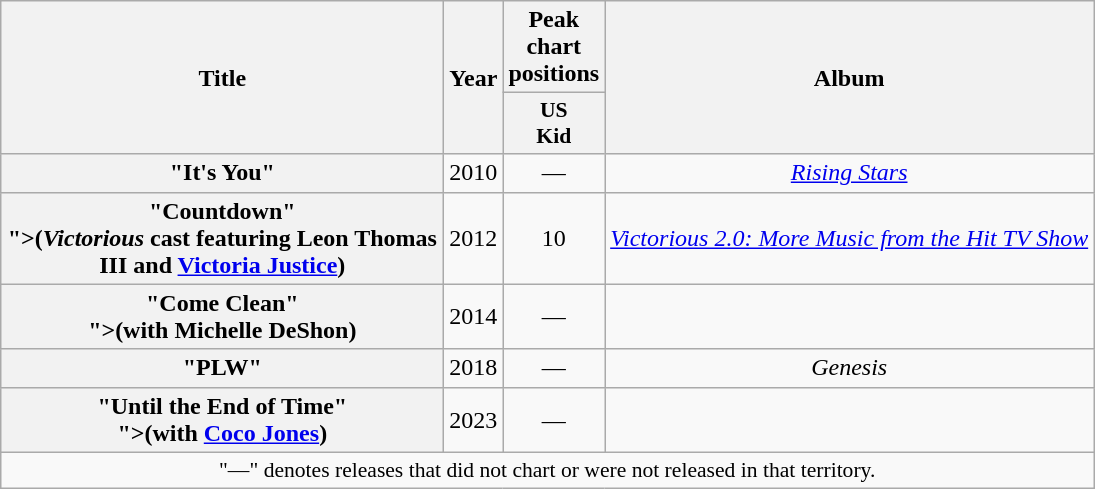<table class="wikitable plainrowheaders" style="text-align:center;">
<tr>
<th rowspan="2" style="width:18em;">Title</th>
<th scope="col" rowspan="2">Year</th>
<th scope="col">Peak chart positions</th>
<th scope="col" rowspan="2">Album</th>
</tr>
<tr>
<th scope="col" style="width:2.5em;font-size:90%;">US<br>Kid<br></th>
</tr>
<tr>
<th scope="row">"It's You"<br></th>
<td>2010</td>
<td>—</td>
<td><em><a href='#'>Rising Stars</a></em></td>
</tr>
<tr>
<th scope="row">"Countdown"<br><span>">(<em>Victorious</em> cast featuring Leon Thomas III and <a href='#'>Victoria Justice</a>)</span></th>
<td>2012</td>
<td>10</td>
<td><em><a href='#'>Victorious 2.0: More Music from the Hit TV Show</a></em></td>
</tr>
<tr>
<th scope="row">"Come Clean"<br><span>">(with Michelle DeShon)</span></th>
<td>2014</td>
<td>—</td>
<td></td>
</tr>
<tr>
<th scope="row">"PLW"</th>
<td>2018</td>
<td>—</td>
<td><em>Genesis</em></td>
</tr>
<tr>
<th scope="row">"Until the End of Time"<br><span>">(with <a href='#'>Coco Jones</a>)</span></th>
<td>2023</td>
<td>—</td>
<td></td>
</tr>
<tr>
<td colspan="15" style="text-align:center; font-size:90%;">"—" denotes releases that did not chart or were not released in that territory.</td>
</tr>
</table>
